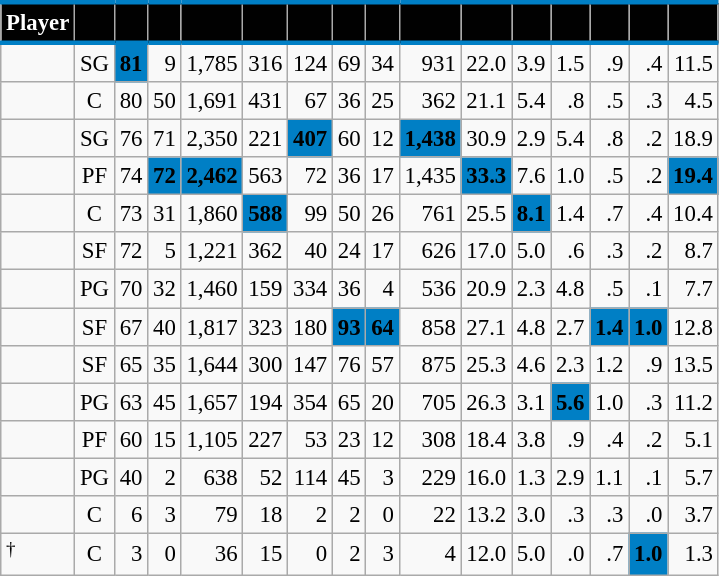<table class="wikitable sortable" style="font-size: 95%; text-align:right;">
<tr>
<th style="background:#010101; color:#FFFFFF; border-top:#007FC5 3px solid; border-bottom:#007FC5 3px solid;">Player</th>
<th style="background:#010101; color:#FFFFFF; border-top:#007FC5 3px solid; border-bottom:#007FC5 3px solid;"></th>
<th style="background:#010101; color:#FFFFFF; border-top:#007FC5 3px solid; border-bottom:#007FC5 3px solid;"></th>
<th style="background:#010101; color:#FFFFFF; border-top:#007FC5 3px solid; border-bottom:#007FC5 3px solid;"></th>
<th style="background:#010101; color:#FFFFFF; border-top:#007FC5 3px solid; border-bottom:#007FC5 3px solid;"></th>
<th style="background:#010101; color:#FFFFFF; border-top:#007FC5 3px solid; border-bottom:#007FC5 3px solid;"></th>
<th style="background:#010101; color:#FFFFFF; border-top:#007FC5 3px solid; border-bottom:#007FC5 3px solid;"></th>
<th style="background:#010101; color:#FFFFFF; border-top:#007FC5 3px solid; border-bottom:#007FC5 3px solid;"></th>
<th style="background:#010101; color:#FFFFFF; border-top:#007FC5 3px solid; border-bottom:#007FC5 3px solid;"></th>
<th style="background:#010101; color:#FFFFFF; border-top:#007FC5 3px solid; border-bottom:#007FC5 3px solid;"></th>
<th style="background:#010101; color:#FFFFFF; border-top:#007FC5 3px solid; border-bottom:#007FC5 3px solid;"></th>
<th style="background:#010101; color:#FFFFFF; border-top:#007FC5 3px solid; border-bottom:#007FC5 3px solid;"></th>
<th style="background:#010101; color:#FFFFFF; border-top:#007FC5 3px solid; border-bottom:#007FC5 3px solid;"></th>
<th style="background:#010101; color:#FFFFFF; border-top:#007FC5 3px solid; border-bottom:#007FC5 3px solid;"></th>
<th style="background:#010101; color:#FFFFFF; border-top:#007FC5 3px solid; border-bottom:#007FC5 3px solid;"></th>
<th style="background:#010101; color:#FFFFFF; border-top:#007FC5 3px solid; border-bottom:#007FC5 3px solid;"></th>
</tr>
<tr>
<td style="text-align:left;"></td>
<td style="text-align:center;">SG</td>
<td style="background:#007FC5; color:#010101;"><strong>81</strong></td>
<td>9</td>
<td>1,785</td>
<td>316</td>
<td>124</td>
<td>69</td>
<td>34</td>
<td>931</td>
<td>22.0</td>
<td>3.9</td>
<td>1.5</td>
<td>.9</td>
<td>.4</td>
<td>11.5</td>
</tr>
<tr>
<td style="text-align:left;"></td>
<td style="text-align:center;">C</td>
<td>80</td>
<td>50</td>
<td>1,691</td>
<td>431</td>
<td>67</td>
<td>36</td>
<td>25</td>
<td>362</td>
<td>21.1</td>
<td>5.4</td>
<td>.8</td>
<td>.5</td>
<td>.3</td>
<td>4.5</td>
</tr>
<tr>
<td style="text-align:left;"></td>
<td style="text-align:center;">SG</td>
<td>76</td>
<td>71</td>
<td>2,350</td>
<td>221</td>
<td style="background:#007FC5; color:#010101;"><strong>407</strong></td>
<td>60</td>
<td>12</td>
<td style="background:#007FC5; color:#010101;"><strong>1,438</strong></td>
<td>30.9</td>
<td>2.9</td>
<td>5.4</td>
<td>.8</td>
<td>.2</td>
<td>18.9</td>
</tr>
<tr>
<td style="text-align:left;"></td>
<td style="text-align:center;">PF</td>
<td>74</td>
<td style="background:#007FC5; color:#010101;"><strong>72</strong></td>
<td style="background:#007FC5; color:#010101;"><strong>2,462</strong></td>
<td>563</td>
<td>72</td>
<td>36</td>
<td>17</td>
<td>1,435</td>
<td style="background:#007FC5; color:#010101;"><strong>33.3</strong></td>
<td>7.6</td>
<td>1.0</td>
<td>.5</td>
<td>.2</td>
<td style="background:#007FC5; color:#010101;"><strong>19.4</strong></td>
</tr>
<tr>
<td style="text-align:left;"></td>
<td style="text-align:center;">C</td>
<td>73</td>
<td>31</td>
<td>1,860</td>
<td style="background:#007FC5; color:#010101;"><strong>588</strong></td>
<td>99</td>
<td>50</td>
<td>26</td>
<td>761</td>
<td>25.5</td>
<td style="background:#007FC5; color:#010101;"><strong>8.1</strong></td>
<td>1.4</td>
<td>.7</td>
<td>.4</td>
<td>10.4</td>
</tr>
<tr>
<td style="text-align:left;"></td>
<td style="text-align:center;">SF</td>
<td>72</td>
<td>5</td>
<td>1,221</td>
<td>362</td>
<td>40</td>
<td>24</td>
<td>17</td>
<td>626</td>
<td>17.0</td>
<td>5.0</td>
<td>.6</td>
<td>.3</td>
<td>.2</td>
<td>8.7</td>
</tr>
<tr>
<td style="text-align:left;"></td>
<td style="text-align:center;">PG</td>
<td>70</td>
<td>32</td>
<td>1,460</td>
<td>159</td>
<td>334</td>
<td>36</td>
<td>4</td>
<td>536</td>
<td>20.9</td>
<td>2.3</td>
<td>4.8</td>
<td>.5</td>
<td>.1</td>
<td>7.7</td>
</tr>
<tr>
<td style="text-align:left;"></td>
<td style="text-align:center;">SF</td>
<td>67</td>
<td>40</td>
<td>1,817</td>
<td>323</td>
<td>180</td>
<td style="background:#007FC5; color:#010101;"><strong>93</strong></td>
<td style="background:#007FC5; color:#010101;"><strong>64</strong></td>
<td>858</td>
<td>27.1</td>
<td>4.8</td>
<td>2.7</td>
<td style="background:#007FC5; color:#010101;"><strong>1.4</strong></td>
<td style="background:#007FC5; color:#010101;"><strong>1.0</strong></td>
<td>12.8</td>
</tr>
<tr>
<td style="text-align:left;"></td>
<td style="text-align:center;">SF</td>
<td>65</td>
<td>35</td>
<td>1,644</td>
<td>300</td>
<td>147</td>
<td>76</td>
<td>57</td>
<td>875</td>
<td>25.3</td>
<td>4.6</td>
<td>2.3</td>
<td>1.2</td>
<td>.9</td>
<td>13.5</td>
</tr>
<tr>
<td style="text-align:left;"></td>
<td style="text-align:center;">PG</td>
<td>63</td>
<td>45</td>
<td>1,657</td>
<td>194</td>
<td>354</td>
<td>65</td>
<td>20</td>
<td>705</td>
<td>26.3</td>
<td>3.1</td>
<td style="background:#007FC5; color:#010101;"><strong>5.6</strong></td>
<td>1.0</td>
<td>.3</td>
<td>11.2</td>
</tr>
<tr>
<td style="text-align:left;"></td>
<td style="text-align:center;">PF</td>
<td>60</td>
<td>15</td>
<td>1,105</td>
<td>227</td>
<td>53</td>
<td>23</td>
<td>12</td>
<td>308</td>
<td>18.4</td>
<td>3.8</td>
<td>.9</td>
<td>.4</td>
<td>.2</td>
<td>5.1</td>
</tr>
<tr>
<td style="text-align:left;"></td>
<td style="text-align:center;">PG</td>
<td>40</td>
<td>2</td>
<td>638</td>
<td>52</td>
<td>114</td>
<td>45</td>
<td>3</td>
<td>229</td>
<td>16.0</td>
<td>1.3</td>
<td>2.9</td>
<td>1.1</td>
<td>.1</td>
<td>5.7</td>
</tr>
<tr>
<td style="text-align:left;"></td>
<td style="text-align:center;">C</td>
<td>6</td>
<td>3</td>
<td>79</td>
<td>18</td>
<td>2</td>
<td>2</td>
<td>0</td>
<td>22</td>
<td>13.2</td>
<td>3.0</td>
<td>.3</td>
<td>.3</td>
<td>.0</td>
<td>3.7</td>
</tr>
<tr>
<td style="text-align:left;"><sup>†</sup></td>
<td style="text-align:center;">C</td>
<td>3</td>
<td>0</td>
<td>36</td>
<td>15</td>
<td>0</td>
<td>2</td>
<td>3</td>
<td>4</td>
<td>12.0</td>
<td>5.0</td>
<td>.0</td>
<td>.7</td>
<td style="background:#007FC5; color:#010101;"><strong>1.0</strong></td>
<td>1.3</td>
</tr>
</table>
